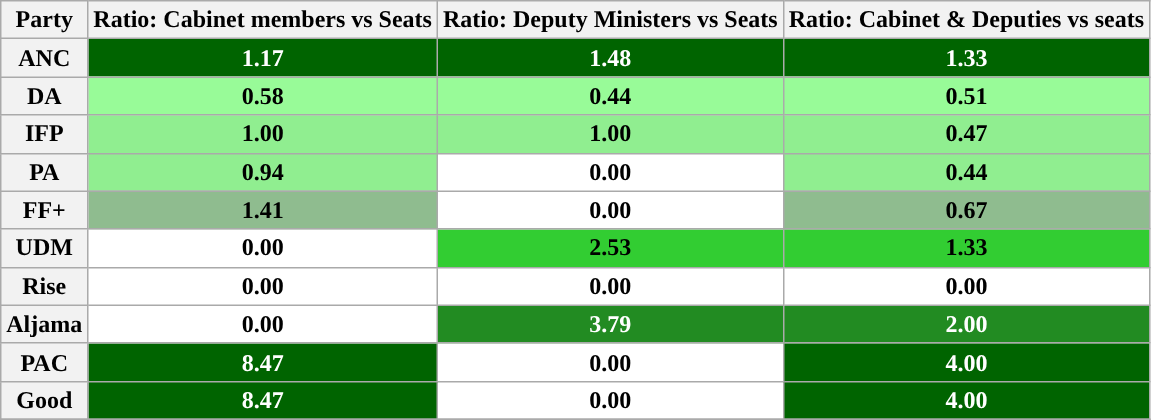<table class="wikitable">
<tr>
<th>Party</th>
<th>Ratio: Cabinet members vs Seats</th>
<th>Ratio: Deputy Ministers vs Seats</th>
<th>Ratio: Cabinet & Deputies vs seats</th>
</tr>
<tr>
<th style="background:">ANC</th>
<th align="center" style="background:#006400; color:white;">1.17</th>
<th align="center" style="background:#006400; color:white;">1.48</th>
<th align="center" style="background:#006400; color:white;">1.33</th>
</tr>
<tr>
<th style="background:">DA</th>
<th align="center" style="background:#98FB98;">0.58</th>
<th align="center" style="background:#98FB98;">0.44</th>
<th align="center" style="background:#98FB98;">0.51</th>
</tr>
<tr>
<th style="background:">IFP</th>
<th align="center" style="background:#90EE90;">1.00</th>
<th align="center" style="background:#90EE90;">1.00</th>
<th align="center" style="background:#90EE90;">0.47</th>
</tr>
<tr>
<th style="background:">PA</th>
<th align="center" style="background:#90EE90;">0.94</th>
<th align="center" style="background:#FFFFFF;">0.00</th>
<th align="center" style="background:#90EE90;">0.44</th>
</tr>
<tr>
<th style="background:">FF+</th>
<th align="center" style="background:#8FBC8F;">1.41</th>
<th align="center" style="background:#FFFFFF;">0.00</th>
<th align="center" style="background:#8FBC8F;">0.67</th>
</tr>
<tr>
<th style="background:">UDM</th>
<th align="center" style="background:#FFFFFF;">0.00</th>
<th align="center" style="background:#32CD32;">2.53</th>
<th align="center" style="background:#32CD32;">1.33</th>
</tr>
<tr>
<th style="background:">Rise</th>
<th align="center" style="background:#FFFFFF; color:black;">0.00</th>
<th align="center" style="background:#FFFFFF; color:black;">0.00</th>
<th align="center" style="background:#FFFFFF; color:black;">0.00</th>
</tr>
<tr>
<th style="background:">Aljama</th>
<th align="center" style="background:#FFFFFF; color:black;">0.00</th>
<th align="center" style="background:#228B22; color:white;">3.79</th>
<th align="center" style="background:#228B22; color:white;">2.00</th>
</tr>
<tr>
<th style="background:">PAC</th>
<th align="center" style="background:#006400; color:white;">8.47</th>
<th align="center" style="background:#FFFFFF; color:black;">0.00</th>
<th align="center" style="background:#006400; color:white;">4.00</th>
</tr>
<tr>
<th style="background:">Good</th>
<th align="center" style="background:#006400; color:white;">8.47</th>
<th align="center" style="background:#FFFFFF; color:black;">0.00</th>
<th align="center" style="background:#006400; color:white;">4.00</th>
</tr>
<tr>
</tr>
</table>
